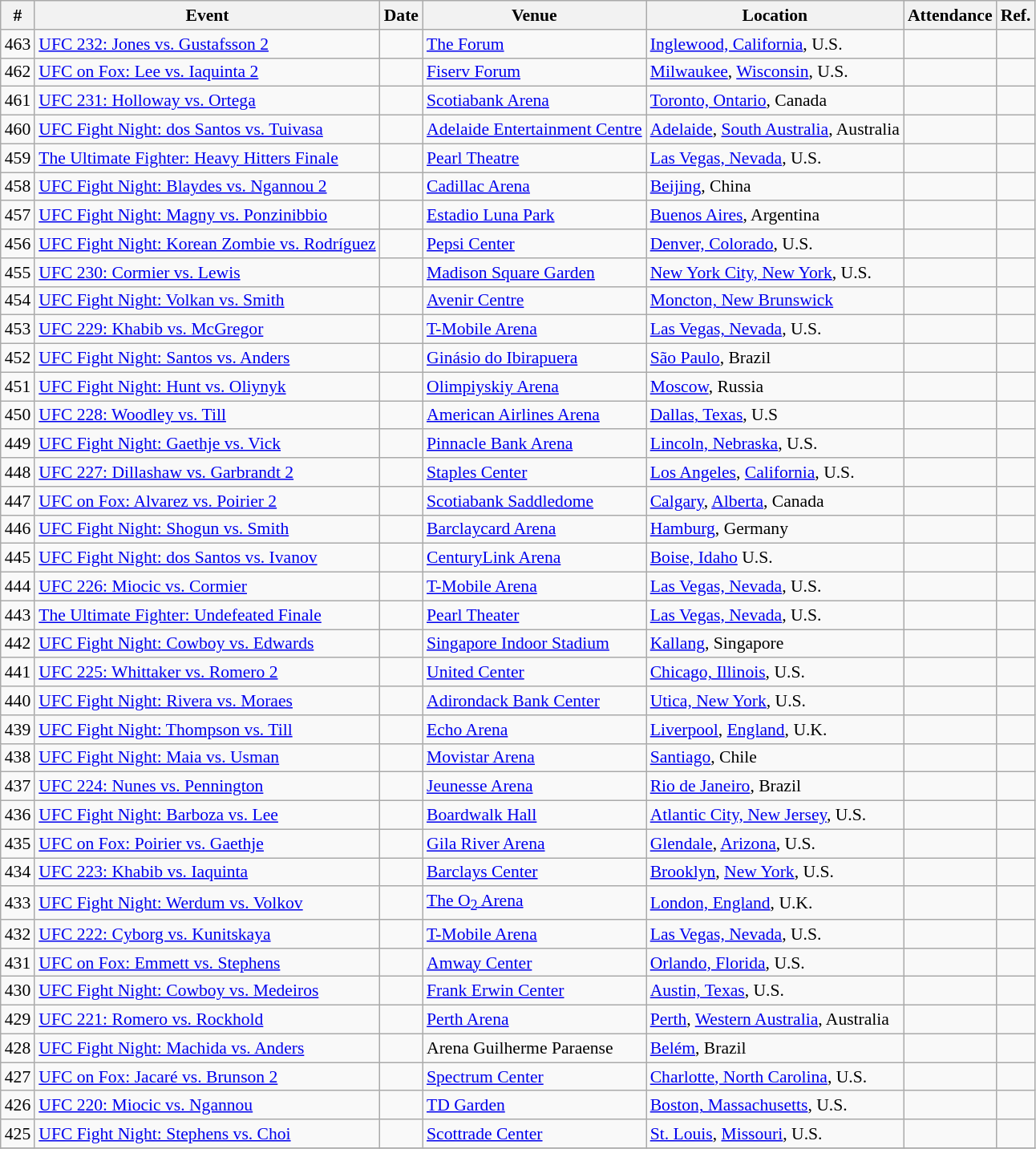<table class="sortable wikitable succession-box" style="font-size:90%;">
<tr>
<th scope="col">#</th>
<th scope="col">Event</th>
<th scope="col">Date</th>
<th scope="col">Venue</th>
<th scope="col">Location</th>
<th scope="col">Attendance</th>
<th scope="col">Ref.</th>
</tr>
<tr>
<td>463</td>
<td><a href='#'>UFC 232: Jones vs. Gustafsson 2</a></td>
<td></td>
<td><a href='#'>The Forum</a></td>
<td><a href='#'>Inglewood, California</a>, U.S.</td>
<td></td>
<td></td>
</tr>
<tr>
<td>462</td>
<td><a href='#'>UFC on Fox: Lee vs. Iaquinta 2</a></td>
<td></td>
<td><a href='#'>Fiserv Forum</a></td>
<td><a href='#'>Milwaukee</a>, <a href='#'>Wisconsin</a>, U.S.</td>
<td></td>
<td></td>
</tr>
<tr>
<td>461</td>
<td><a href='#'>UFC 231: Holloway vs. Ortega</a></td>
<td></td>
<td><a href='#'>Scotiabank Arena</a></td>
<td><a href='#'>Toronto, Ontario</a>, Canada</td>
<td></td>
<td></td>
</tr>
<tr>
<td>460</td>
<td><a href='#'>UFC Fight Night: dos Santos vs. Tuivasa</a></td>
<td></td>
<td><a href='#'>Adelaide Entertainment Centre</a></td>
<td><a href='#'>Adelaide</a>, <a href='#'>South Australia</a>, Australia</td>
<td></td>
<td></td>
</tr>
<tr>
<td>459</td>
<td><a href='#'>The Ultimate Fighter: Heavy Hitters Finale</a></td>
<td></td>
<td><a href='#'>Pearl Theatre</a></td>
<td><a href='#'>Las Vegas, Nevada</a>, U.S.</td>
<td></td>
<td></td>
</tr>
<tr>
<td>458</td>
<td><a href='#'>UFC Fight Night: Blaydes vs. Ngannou 2</a></td>
<td></td>
<td><a href='#'>Cadillac Arena</a></td>
<td><a href='#'>Beijing</a>, China</td>
<td></td>
<td></td>
</tr>
<tr>
<td>457</td>
<td><a href='#'>UFC Fight Night: Magny vs. Ponzinibbio</a></td>
<td></td>
<td><a href='#'>Estadio Luna Park</a></td>
<td><a href='#'>Buenos Aires</a>, Argentina</td>
<td></td>
<td></td>
</tr>
<tr>
<td>456</td>
<td><a href='#'>UFC Fight Night: Korean Zombie vs. Rodríguez</a></td>
<td></td>
<td><a href='#'>Pepsi Center</a></td>
<td><a href='#'>Denver, Colorado</a>, U.S.</td>
<td></td>
<td></td>
</tr>
<tr>
<td>455</td>
<td><a href='#'>UFC 230: Cormier vs. Lewis</a></td>
<td></td>
<td><a href='#'>Madison Square Garden</a></td>
<td><a href='#'>New York City, New York</a>, U.S.</td>
<td></td>
<td></td>
</tr>
<tr>
<td>454</td>
<td><a href='#'>UFC Fight Night: Volkan vs. Smith</a></td>
<td></td>
<td><a href='#'>Avenir Centre</a></td>
<td><a href='#'>Moncton, New Brunswick</a></td>
<td></td>
<td></td>
</tr>
<tr>
<td>453</td>
<td><a href='#'>UFC 229: Khabib vs. McGregor</a></td>
<td></td>
<td><a href='#'>T-Mobile Arena</a></td>
<td><a href='#'>Las Vegas, Nevada</a>, U.S.</td>
<td></td>
<td></td>
</tr>
<tr>
<td>452</td>
<td><a href='#'>UFC Fight Night: Santos vs. Anders</a></td>
<td></td>
<td><a href='#'>Ginásio do Ibirapuera</a></td>
<td><a href='#'>São Paulo</a>, Brazil</td>
<td></td>
<td></td>
</tr>
<tr>
<td>451</td>
<td><a href='#'>UFC Fight Night: Hunt vs. Oliynyk</a></td>
<td></td>
<td><a href='#'>Olimpiyskiy Arena</a></td>
<td><a href='#'>Moscow</a>, Russia</td>
<td></td>
<td></td>
</tr>
<tr>
<td>450</td>
<td><a href='#'>UFC 228: Woodley vs. Till</a></td>
<td></td>
<td><a href='#'>American Airlines Arena</a></td>
<td><a href='#'>Dallas, Texas</a>, U.S</td>
<td></td>
<td></td>
</tr>
<tr>
<td>449</td>
<td><a href='#'>UFC Fight Night: Gaethje vs. Vick</a></td>
<td></td>
<td><a href='#'>Pinnacle Bank Arena</a></td>
<td><a href='#'>Lincoln, Nebraska</a>, U.S.</td>
<td></td>
<td></td>
</tr>
<tr>
<td>448</td>
<td><a href='#'>UFC 227: Dillashaw vs. Garbrandt 2</a></td>
<td></td>
<td><a href='#'>Staples Center</a></td>
<td><a href='#'>Los Angeles</a>, <a href='#'>California</a>, U.S.</td>
<td></td>
<td></td>
</tr>
<tr>
<td>447</td>
<td><a href='#'>UFC on Fox: Alvarez vs. Poirier 2</a></td>
<td></td>
<td><a href='#'>Scotiabank Saddledome</a></td>
<td><a href='#'>Calgary</a>, <a href='#'>Alberta</a>, Canada</td>
<td></td>
<td></td>
</tr>
<tr>
<td>446</td>
<td><a href='#'>UFC Fight Night: Shogun vs. Smith</a></td>
<td></td>
<td><a href='#'>Barclaycard Arena</a></td>
<td><a href='#'>Hamburg</a>, Germany</td>
<td></td>
<td></td>
</tr>
<tr>
<td>445</td>
<td><a href='#'>UFC Fight Night: dos Santos vs. Ivanov</a></td>
<td></td>
<td><a href='#'>CenturyLink Arena</a></td>
<td><a href='#'>Boise, Idaho</a> U.S.</td>
<td></td>
<td></td>
</tr>
<tr>
<td>444</td>
<td><a href='#'>UFC 226: Miocic vs. Cormier</a></td>
<td></td>
<td><a href='#'>T-Mobile Arena</a></td>
<td><a href='#'>Las Vegas, Nevada</a>, U.S.</td>
<td></td>
<td></td>
</tr>
<tr>
<td>443</td>
<td><a href='#'>The Ultimate Fighter: Undefeated Finale</a></td>
<td></td>
<td><a href='#'>Pearl Theater</a></td>
<td><a href='#'>Las Vegas, Nevada</a>, U.S.</td>
<td></td>
<td></td>
</tr>
<tr>
<td>442</td>
<td><a href='#'>UFC Fight Night: Cowboy vs. Edwards</a></td>
<td></td>
<td><a href='#'>Singapore Indoor Stadium</a></td>
<td><a href='#'>Kallang</a>, Singapore</td>
<td></td>
<td></td>
</tr>
<tr>
<td>441</td>
<td><a href='#'>UFC 225: Whittaker vs. Romero 2</a></td>
<td></td>
<td><a href='#'>United Center</a></td>
<td><a href='#'>Chicago, Illinois</a>, U.S.</td>
<td></td>
<td></td>
</tr>
<tr>
<td>440</td>
<td><a href='#'>UFC Fight Night: Rivera vs. Moraes</a></td>
<td></td>
<td><a href='#'>Adirondack Bank Center</a></td>
<td><a href='#'>Utica, New York</a>, U.S.</td>
<td></td>
<td></td>
</tr>
<tr>
<td>439</td>
<td><a href='#'>UFC Fight Night: Thompson vs. Till</a></td>
<td></td>
<td><a href='#'>Echo Arena</a></td>
<td><a href='#'>Liverpool</a>, <a href='#'>England</a>, U.K.</td>
<td></td>
<td></td>
</tr>
<tr>
<td>438</td>
<td><a href='#'>UFC Fight Night: Maia vs. Usman</a></td>
<td></td>
<td><a href='#'>Movistar Arena</a></td>
<td><a href='#'>Santiago</a>, Chile</td>
<td></td>
<td></td>
</tr>
<tr>
<td>437</td>
<td><a href='#'>UFC 224: Nunes vs. Pennington</a></td>
<td></td>
<td><a href='#'>Jeunesse Arena</a></td>
<td><a href='#'>Rio de Janeiro</a>, Brazil</td>
<td></td>
<td></td>
</tr>
<tr>
<td>436</td>
<td><a href='#'>UFC Fight Night: Barboza vs. Lee</a></td>
<td></td>
<td><a href='#'>Boardwalk Hall</a></td>
<td><a href='#'>Atlantic City, New Jersey</a>, U.S.</td>
<td></td>
<td></td>
</tr>
<tr>
<td>435</td>
<td><a href='#'>UFC on Fox: Poirier vs. Gaethje</a></td>
<td></td>
<td><a href='#'>Gila River Arena</a></td>
<td><a href='#'>Glendale</a>, <a href='#'>Arizona</a>, U.S.</td>
<td></td>
<td></td>
</tr>
<tr>
<td>434</td>
<td><a href='#'>UFC 223: Khabib vs. Iaquinta</a></td>
<td></td>
<td><a href='#'>Barclays Center</a></td>
<td><a href='#'>Brooklyn</a>, <a href='#'>New York</a>, U.S.</td>
<td></td>
<td></td>
</tr>
<tr>
<td>433</td>
<td><a href='#'>UFC Fight Night: Werdum vs. Volkov</a></td>
<td></td>
<td><a href='#'>The O<sub>2</sub> Arena</a></td>
<td><a href='#'>London, England</a>, U.K.</td>
<td></td>
<td></td>
</tr>
<tr>
<td>432</td>
<td><a href='#'>UFC 222: Cyborg vs. Kunitskaya</a></td>
<td></td>
<td><a href='#'>T-Mobile Arena</a></td>
<td><a href='#'>Las Vegas, Nevada</a>, U.S.</td>
<td></td>
<td></td>
</tr>
<tr>
<td>431</td>
<td><a href='#'>UFC on Fox: Emmett vs. Stephens</a></td>
<td></td>
<td><a href='#'>Amway Center</a></td>
<td><a href='#'>Orlando, Florida</a>, U.S.</td>
<td></td>
<td></td>
</tr>
<tr>
<td>430</td>
<td><a href='#'>UFC Fight Night: Cowboy vs. Medeiros</a></td>
<td></td>
<td><a href='#'>Frank Erwin Center</a></td>
<td><a href='#'>Austin, Texas</a>, U.S.</td>
<td></td>
<td></td>
</tr>
<tr>
<td>429</td>
<td><a href='#'>UFC 221: Romero vs. Rockhold</a></td>
<td></td>
<td><a href='#'>Perth Arena</a></td>
<td><a href='#'>Perth</a>, <a href='#'>Western Australia</a>, Australia</td>
<td></td>
<td></td>
</tr>
<tr>
<td>428</td>
<td><a href='#'>UFC Fight Night: Machida vs. Anders</a></td>
<td></td>
<td>Arena Guilherme Paraense</td>
<td><a href='#'>Belém</a>, Brazil</td>
<td></td>
<td></td>
</tr>
<tr>
<td>427</td>
<td><a href='#'>UFC on Fox: Jacaré vs. Brunson 2</a></td>
<td></td>
<td><a href='#'>Spectrum Center</a></td>
<td><a href='#'>Charlotte, North Carolina</a>, U.S.</td>
<td></td>
<td></td>
</tr>
<tr>
<td>426</td>
<td><a href='#'>UFC 220: Miocic vs. Ngannou</a></td>
<td></td>
<td><a href='#'>TD Garden</a></td>
<td><a href='#'>Boston, Massachusetts</a>, U.S.</td>
<td></td>
<td></td>
</tr>
<tr>
<td>425</td>
<td><a href='#'>UFC Fight Night: Stephens vs. Choi</a></td>
<td></td>
<td><a href='#'>Scottrade Center</a></td>
<td><a href='#'>St. Louis</a>, <a href='#'>Missouri</a>, U.S.</td>
<td></td>
<td></td>
</tr>
<tr>
</tr>
</table>
